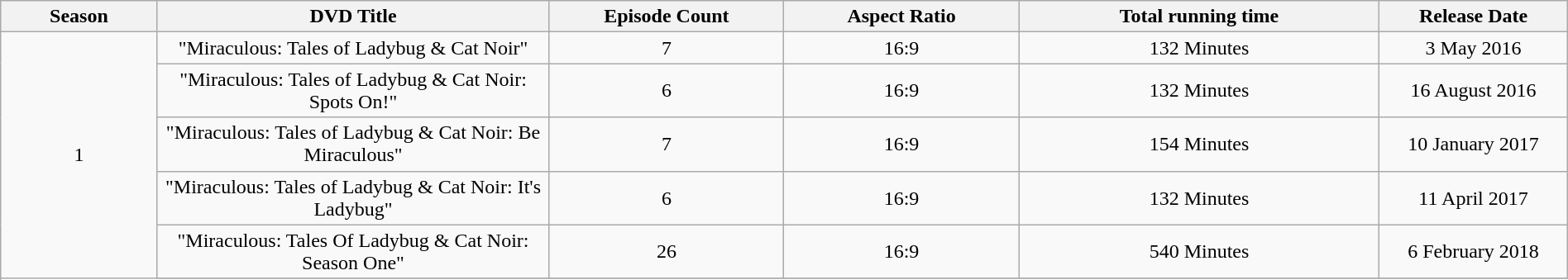<table class="wikitable" width="100%" style="vertical-align:top;">
<tr>
<th width="10%">Season</th>
<th colspan="2" width="25%">DVD Title</th>
<th width="15%">Episode Count</th>
<th width="15%">Aspect Ratio</th>
<th width="23%">Total running time</th>
<th width="12%">Release Date</th>
</tr>
<tr>
<td rowspan="6" align="center">1</td>
<td colspan="2" align="center">"Miraculous: Tales of Ladybug & Cat Noir"</td>
<td rowspan="1" align="center">7</td>
<td rowspan="1" align="center">16:9</td>
<td align="center">132 Minutes</td>
<td align="center">3 May 2016</td>
</tr>
<tr>
<td colspan="2" align="center">"Miraculous: Tales of Ladybug & Cat Noir: Spots On!"</td>
<td rowspan="1" align="center">6</td>
<td rowspan="1" align="center">16:9</td>
<td align="center">132 Minutes</td>
<td align="center">16 August 2016</td>
</tr>
<tr>
<td colspan="2" align="center">"Miraculous: Tales of Ladybug & Cat Noir: Be Miraculous"</td>
<td rowspan="1" align="center">7</td>
<td rowspan="1" align="center">16:9</td>
<td align="center">154 Minutes</td>
<td align="center">10 January 2017</td>
</tr>
<tr>
<td colspan="2" align="center">"Miraculous: Tales of Ladybug & Cat Noir: It's Ladybug"</td>
<td rowspan="1" align="center">6</td>
<td rowspan="1" align="center">16:9</td>
<td align="center">132 Minutes</td>
<td align="center">11 April 2017</td>
</tr>
<tr>
<td colspan="2" align="center">"Miraculous: Tales Of Ladybug & Cat Noir: Season One"</td>
<td rowspan="1" align="center">26</td>
<td rowspan="1" align="center">16:9</td>
<td align="center">540 Minutes</td>
<td align="center">6 February 2018</td>
</tr>
<tr>
</tr>
</table>
